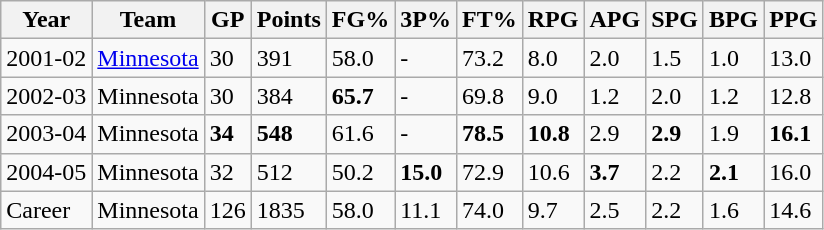<table class="wikitable">
<tr>
<th>Year</th>
<th>Team</th>
<th>GP</th>
<th>Points</th>
<th>FG%</th>
<th>3P%</th>
<th>FT%</th>
<th>RPG</th>
<th>APG</th>
<th>SPG</th>
<th>BPG</th>
<th>PPG</th>
</tr>
<tr>
<td>2001-02</td>
<td><a href='#'>Minnesota</a></td>
<td>30</td>
<td>391</td>
<td>58.0</td>
<td>-</td>
<td>73.2</td>
<td>8.0</td>
<td>2.0</td>
<td>1.5</td>
<td>1.0</td>
<td>13.0</td>
</tr>
<tr>
<td>2002-03</td>
<td>Minnesota</td>
<td>30</td>
<td>384</td>
<td><strong>65.7</strong></td>
<td>-</td>
<td>69.8</td>
<td>9.0</td>
<td>1.2</td>
<td>2.0</td>
<td>1.2</td>
<td>12.8</td>
</tr>
<tr>
<td>2003-04</td>
<td>Minnesota</td>
<td><strong>34</strong></td>
<td><strong>548</strong></td>
<td>61.6</td>
<td>-</td>
<td><strong>78.5</strong></td>
<td><strong>10.8</strong></td>
<td>2.9</td>
<td><strong>2.9</strong></td>
<td>1.9</td>
<td><strong>16.1</strong></td>
</tr>
<tr>
<td>2004-05</td>
<td>Minnesota</td>
<td>32</td>
<td>512</td>
<td>50.2</td>
<td><strong>15.0</strong></td>
<td>72.9</td>
<td>10.6</td>
<td><strong>3.7</strong></td>
<td>2.2</td>
<td><strong>2.1</strong></td>
<td>16.0</td>
</tr>
<tr>
<td>Career</td>
<td>Minnesota</td>
<td>126</td>
<td>1835</td>
<td>58.0</td>
<td>11.1</td>
<td>74.0</td>
<td>9.7</td>
<td>2.5</td>
<td>2.2</td>
<td>1.6</td>
<td>14.6</td>
</tr>
</table>
